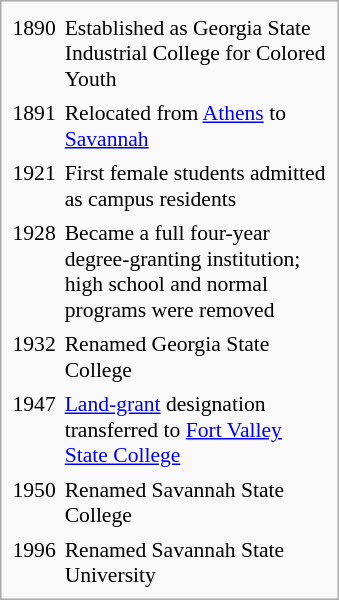<table class="infobox" cellpadding="2" cellspacing="2" style="font-size: 90%;">
<tr valign="top">
</tr>
<tr>
<td>1890</td>
<td width="175pt">Established as Georgia State Industrial College for Colored Youth</td>
</tr>
<tr>
<td>1891</td>
<td width="175pt">Relocated from <a href='#'>Athens</a> to <a href='#'>Savannah</a></td>
</tr>
<tr>
<td>1921</td>
<td width="175pt">First female students admitted as campus residents</td>
</tr>
<tr>
<td>1928</td>
<td width="175pt">Became a full four-year degree-granting institution; high school and normal programs were removed</td>
</tr>
<tr>
<td>1932</td>
<td width="175pt">Renamed Georgia State College</td>
</tr>
<tr>
<td>1947</td>
<td width="175pt"><a href='#'>Land-grant</a> designation transferred to <a href='#'>Fort Valley State College</a></td>
</tr>
<tr>
<td>1950</td>
<td width="175pt">Renamed Savannah State College</td>
</tr>
<tr>
<td>1996</td>
<td width="175pt">Renamed Savannah State University</td>
</tr>
</table>
